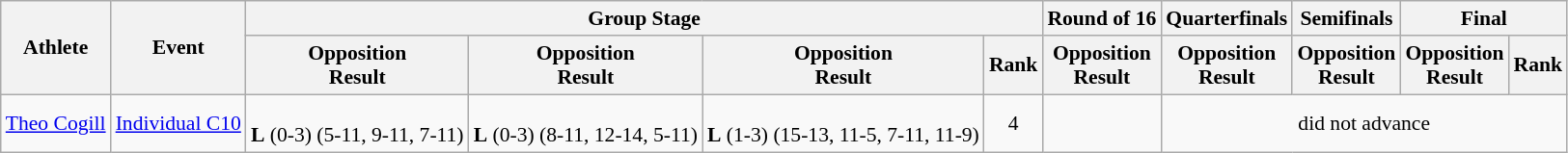<table class=wikitable style="font-size:90%">
<tr>
<th rowspan="2">Athlete</th>
<th rowspan="2">Event</th>
<th colspan="4">Group Stage</th>
<th>Round of 16</th>
<th>Quarterfinals</th>
<th>Semifinals</th>
<th colspan="2">Final</th>
</tr>
<tr>
<th>Opposition<br>Result</th>
<th>Opposition<br>Result</th>
<th>Opposition<br>Result</th>
<th>Rank</th>
<th>Opposition<br>Result</th>
<th>Opposition<br>Result</th>
<th>Opposition<br>Result</th>
<th>Opposition<br>Result</th>
<th>Rank</th>
</tr>
<tr align=center>
<td align=left><a href='#'>Theo Cogill</a></td>
<td align=left><a href='#'>Individual C10</a></td>
<td align="center"><br><strong>L</strong> (0-3) (5-11, 9-11, 7-11)</td>
<td align="center"><br><strong>L</strong> (0-3) (8-11, 12-14, 5-11)</td>
<td align="center"><br><strong>L</strong> (1-3) (15-13, 11-5, 7-11, 11-9)</td>
<td>4</td>
<td></td>
<td align="center" colspan=4>did not advance</td>
</tr>
</table>
